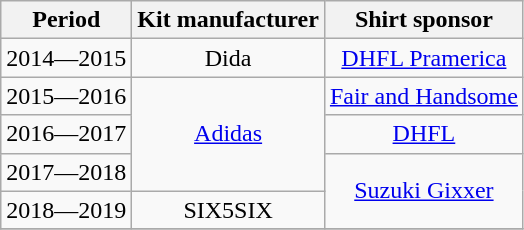<table class="wikitable" style="text-align:center;margin-left:1em;float:center">
<tr>
<th>Period</th>
<th>Kit manufacturer</th>
<th>Shirt sponsor</th>
</tr>
<tr>
<td>2014—2015</td>
<td>Dida</td>
<td><a href='#'>DHFL Pramerica</a></td>
</tr>
<tr>
<td>2015—2016</td>
<td rowspan=3><a href='#'>Adidas</a></td>
<td><a href='#'>Fair and Handsome</a></td>
</tr>
<tr>
<td>2016—2017</td>
<td><a href='#'>DHFL</a></td>
</tr>
<tr>
<td>2017—2018</td>
<td rowspan=2><a href='#'>Suzuki Gixxer</a></td>
</tr>
<tr>
<td>2018—2019</td>
<td>SIX5SIX</td>
</tr>
<tr>
</tr>
</table>
